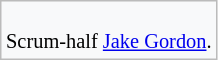<table style="float:left; margin:0.1em 0.5em 1.5em 0; border:1px solid #bbb; background-color:#f8f9fa;">
<tr style="font-size:85%; padding:5px 1px;">
<td style="vertical-align: top;"><br>Scrum-half <a href='#'>Jake Gordon</a>.</td>
</tr>
</table>
